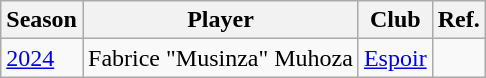<table class="wikitable">
<tr>
<th>Season</th>
<th>Player</th>
<th>Club</th>
<th>Ref.</th>
</tr>
<tr>
<td><a href='#'>2024</a></td>
<td>Fabrice  "Musinza" Muhoza</td>
<td><a href='#'>Espoir</a></td>
<td></td>
</tr>
</table>
